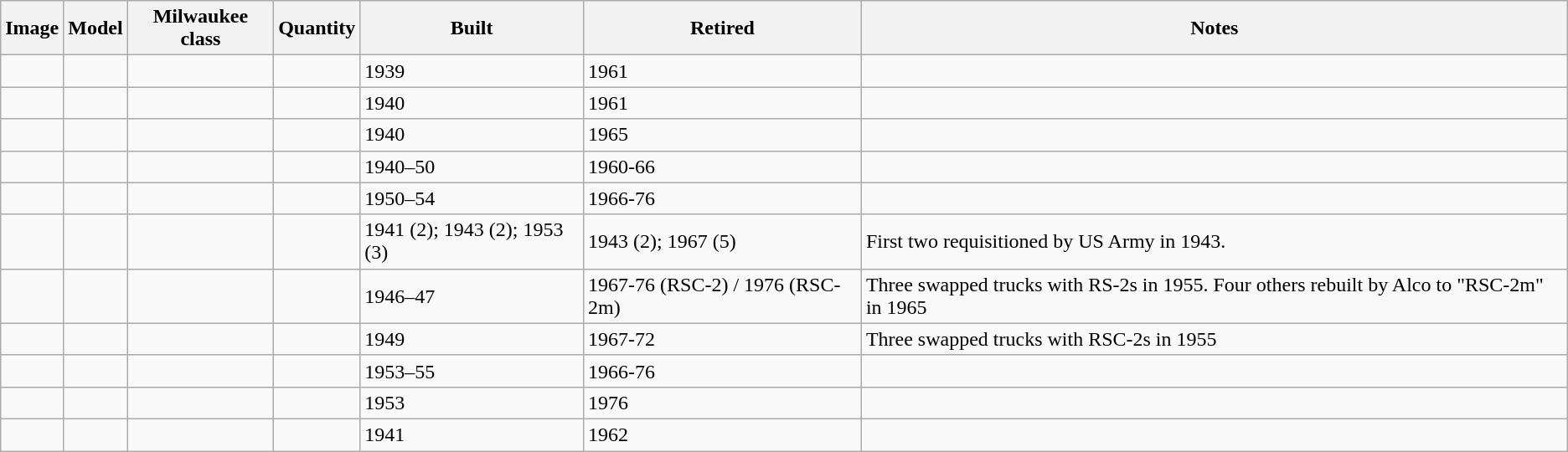<table class="wikitable sortable">
<tr>
<th>Image</th>
<th>Model</th>
<th>Milwaukee class</th>
<th>Quantity</th>
<th>Built</th>
<th>Retired</th>
<th>Notes</th>
</tr>
<tr>
<td></td>
<td></td>
<td></td>
<td></td>
<td>1939</td>
<td>1961</td>
<td></td>
</tr>
<tr>
<td></td>
<td></td>
<td></td>
<td></td>
<td>1940</td>
<td>1961</td>
<td></td>
</tr>
<tr>
<td></td>
<td></td>
<td></td>
<td></td>
<td>1940</td>
<td>1965</td>
<td></td>
</tr>
<tr>
<td></td>
<td></td>
<td></td>
<td></td>
<td>1940–50</td>
<td>1960-66</td>
<td></td>
</tr>
<tr>
<td></td>
<td></td>
<td></td>
<td></td>
<td>1950–54</td>
<td>1966-76</td>
<td></td>
</tr>
<tr>
<td></td>
<td></td>
<td></td>
<td></td>
<td>1941 (2); 1943 (2); 1953 (3)</td>
<td>1943 (2); 1967 (5)</td>
<td>First two requisitioned by US Army in 1943.</td>
</tr>
<tr>
<td></td>
<td></td>
<td></td>
<td></td>
<td>1946–47</td>
<td>1967-76 (RSC-2) / 1976 (RSC-2m)</td>
<td>Three swapped trucks with RS-2s in 1955. Four others rebuilt by Alco to "RSC-2m" in 1965</td>
</tr>
<tr>
<td></td>
<td></td>
<td></td>
<td></td>
<td>1949</td>
<td>1967-72</td>
<td>Three swapped trucks with RSC-2s in 1955</td>
</tr>
<tr>
<td></td>
<td></td>
<td></td>
<td></td>
<td>1953–55</td>
<td>1966-76</td>
<td></td>
</tr>
<tr>
<td></td>
<td></td>
<td></td>
<td></td>
<td>1953</td>
<td>1976</td>
<td></td>
</tr>
<tr>
<td></td>
<td></td>
<td></td>
<td></td>
<td>1941</td>
<td>1962</td>
<td></td>
</tr>
</table>
